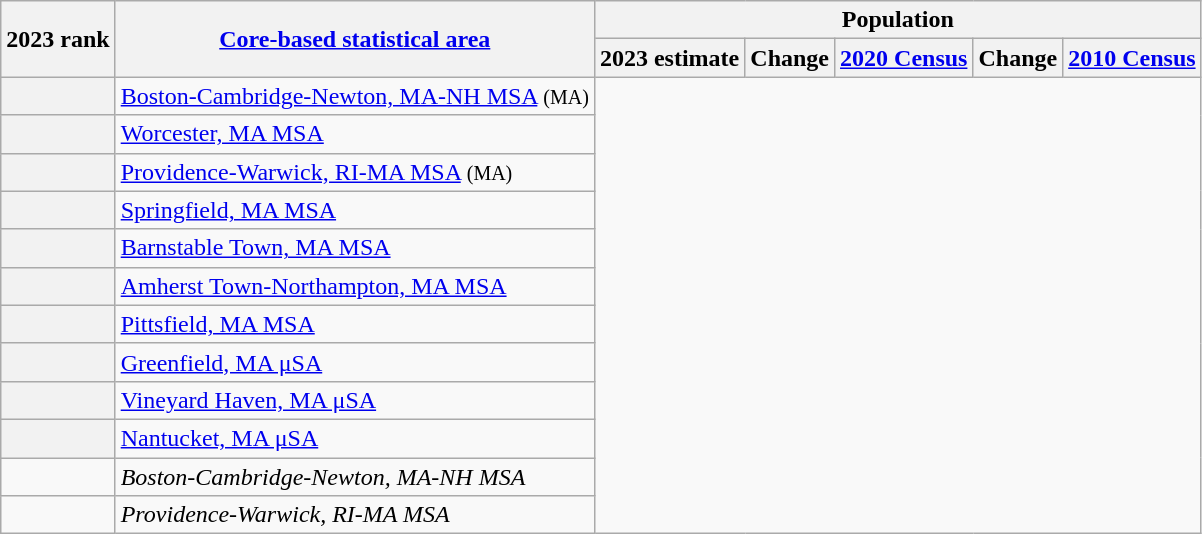<table class="wikitable sortable">
<tr>
<th scope=col rowspan=2>2023 rank</th>
<th scope=col rowspan=2><a href='#'>Core-based statistical area</a></th>
<th colspan=5>Population</th>
</tr>
<tr>
<th scope=col>2023 estimate</th>
<th scope=col>Change</th>
<th scope=col><a href='#'>2020 Census</a></th>
<th scope=col>Change</th>
<th scope=col><a href='#'>2010 Census</a></th>
</tr>
<tr>
<th scope=row></th>
<td><a href='#'>Boston-Cambridge-Newton, MA-NH MSA</a> <small>(MA)</small><br></td>
</tr>
<tr>
<th scope=row></th>
<td><a href='#'>Worcester, MA MSA</a><br></td>
</tr>
<tr>
<th scope=row></th>
<td><a href='#'>Providence-Warwick, RI-MA MSA</a> <small>(MA)</small><br></td>
</tr>
<tr>
<th scope=row></th>
<td><a href='#'>Springfield, MA MSA</a><br></td>
</tr>
<tr>
<th scope=row></th>
<td><a href='#'>Barnstable Town, MA MSA</a><br></td>
</tr>
<tr>
<th scope=row></th>
<td><a href='#'>Amherst Town-Northampton, MA MSA</a><br></td>
</tr>
<tr>
<th scope=row></th>
<td><a href='#'>Pittsfield, MA MSA</a><br></td>
</tr>
<tr>
<th scope=row></th>
<td><a href='#'>Greenfield, MA μSA</a><br></td>
</tr>
<tr>
<th scope=row></th>
<td><a href='#'>Vineyard Haven, MA μSA</a><br></td>
</tr>
<tr>
<th scope=row></th>
<td><a href='#'>Nantucket, MA μSA</a><br></td>
</tr>
<tr>
<td></td>
<td><em><span>Boston-Cambridge-Newton, MA-NH MSA</span></em><br></td>
</tr>
<tr>
<td></td>
<td><em><span>Providence-Warwick, RI-MA MSA</span></em><br></td>
</tr>
</table>
